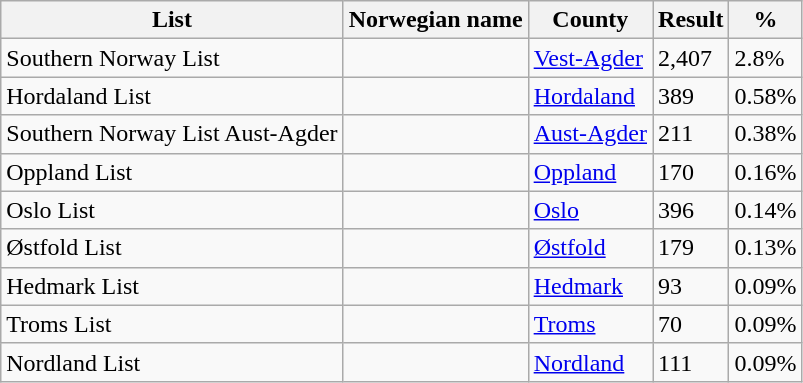<table class="wikitable sortable">
<tr>
<th>List</th>
<th>Norwegian name</th>
<th>County</th>
<th>Result</th>
<th>%</th>
</tr>
<tr>
<td>Southern Norway List</td>
<td></td>
<td><a href='#'>Vest-Agder</a></td>
<td>2,407</td>
<td>2.8%</td>
</tr>
<tr>
<td>Hordaland List</td>
<td></td>
<td><a href='#'>Hordaland</a></td>
<td>389</td>
<td>0.58%</td>
</tr>
<tr>
<td>Southern Norway List Aust-Agder</td>
<td></td>
<td><a href='#'>Aust-Agder</a></td>
<td>211</td>
<td>0.38%</td>
</tr>
<tr>
<td>Oppland List</td>
<td></td>
<td><a href='#'>Oppland</a></td>
<td>170</td>
<td>0.16%</td>
</tr>
<tr>
<td>Oslo List</td>
<td></td>
<td><a href='#'>Oslo</a></td>
<td>396</td>
<td>0.14%</td>
</tr>
<tr>
<td>Østfold List</td>
<td></td>
<td><a href='#'>Østfold</a></td>
<td>179</td>
<td>0.13%</td>
</tr>
<tr>
<td>Hedmark List</td>
<td></td>
<td><a href='#'>Hedmark</a></td>
<td>93</td>
<td>0.09%</td>
</tr>
<tr>
<td>Troms List</td>
<td></td>
<td><a href='#'>Troms</a></td>
<td>70</td>
<td>0.09%</td>
</tr>
<tr>
<td>Nordland List</td>
<td></td>
<td><a href='#'>Nordland</a></td>
<td>111</td>
<td>0.09%</td>
</tr>
</table>
